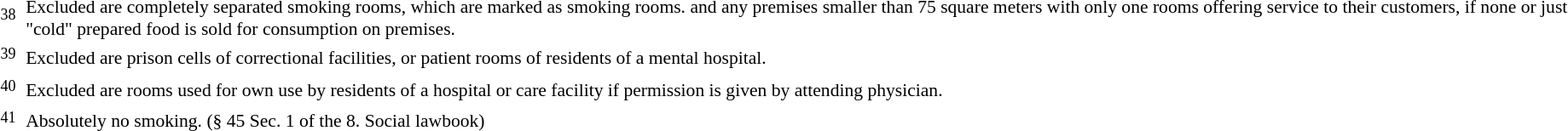<table class="toptextcells" style="font-size: 90%;">
<tr>
<td style="text-align: right; padding-right: 0.33em"><sup>38</sup></td>
<td>Excluded are completely separated smoking rooms, which are marked as smoking rooms. and any premises smaller than 75 square meters with only one rooms offering service to their customers, if none or just "cold" prepared food is sold for consumption on premises.</td>
</tr>
<tr>
<td style="text-align: right; padding-right: 0.33em"><sup>39</sup></td>
<td>Excluded are prison cells of correctional facilities, or patient rooms of residents of a mental hospital.</td>
</tr>
<tr>
<td style="text-align: right; padding-right: 0.33em"><sup>40</sup></td>
<td>Excluded are rooms used for own use by residents of a hospital or care facility if permission is given by attending physician.</td>
</tr>
<tr>
<td style="text-align: right; padding-right: 0.33em"><sup>41</sup></td>
<td>Absolutely no smoking. (§ 45 Sec. 1 of the 8. Social lawbook)</td>
</tr>
</table>
